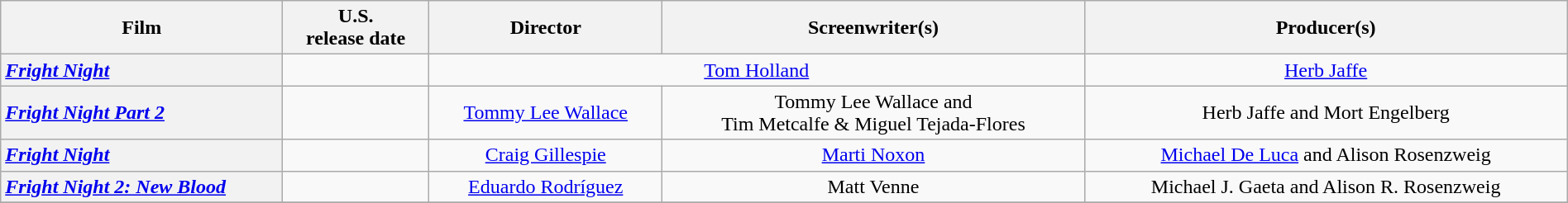<table class="wikitable plainrowheaders" style="text-align:center" width=100%>
<tr>
<th scope="col" style="width:18%;">Film</th>
<th scope="col">U.S.  <br>release date</th>
<th scope="col">Director</th>
<th scope="col">Screenwriter(s)</th>
<th scope="col">Producer(s)</th>
</tr>
<tr>
<th scope="row" style="text-align:left"><em><a href='#'>Fright Night</a></em></th>
<td style="text-align:center"></td>
<td colspan="2"><a href='#'>Tom Holland</a></td>
<td><a href='#'>Herb Jaffe</a></td>
</tr>
<tr>
<th scope="row" style="text-align:left"><em><a href='#'>Fright Night Part 2</a></em></th>
<td style="text-align:center"></td>
<td><a href='#'>Tommy Lee Wallace</a></td>
<td>Tommy Lee Wallace and <br>Tim Metcalfe & Miguel Tejada-Flores</td>
<td>Herb Jaffe and Mort Engelberg</td>
</tr>
<tr>
<th scope="row" style="text-align:left"><em><a href='#'>Fright Night</a></em></th>
<td></td>
<td><a href='#'>Craig Gillespie</a></td>
<td><a href='#'>Marti Noxon</a></td>
<td><a href='#'>Michael De Luca</a> and Alison Rosenzweig</td>
</tr>
<tr>
<th scope="row" style="text-align:left"><em><a href='#'>Fright Night 2: New Blood</a></em></th>
<td></td>
<td><a href='#'>Eduardo Rodríguez</a></td>
<td>Matt Venne</td>
<td>Michael J. Gaeta and Alison R. Rosenzweig</td>
</tr>
<tr>
</tr>
</table>
